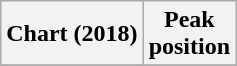<table class="wikitable plainrowheaders">
<tr>
<th scope="col">Chart (2018)</th>
<th scope="col">Peak<br>position</th>
</tr>
<tr>
</tr>
</table>
